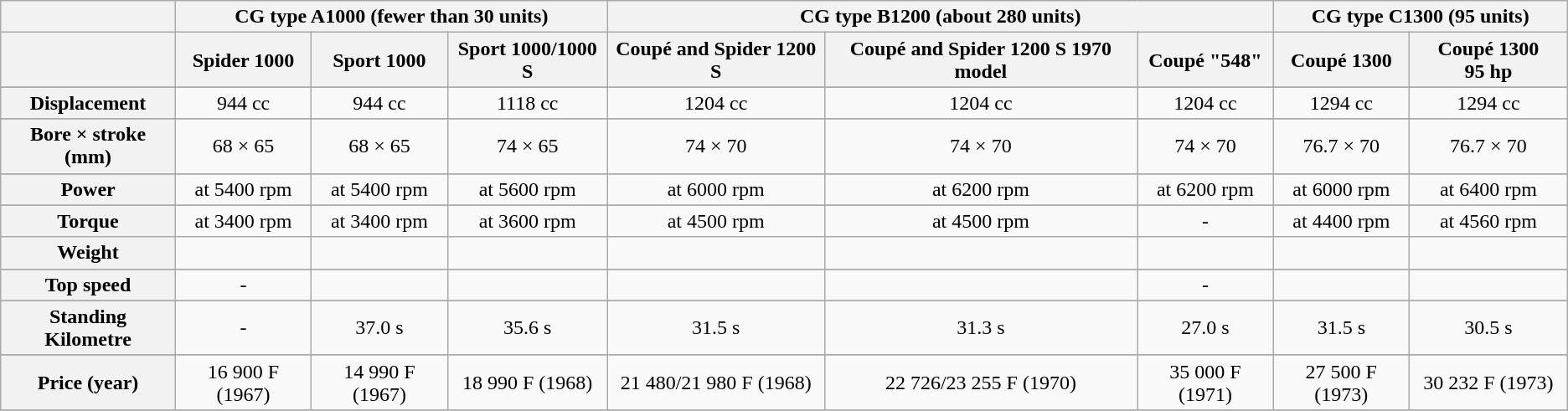<table class="wikitable">
<tr>
<th colspan=1></th>
<th colspan=3>CG type A1000 (fewer than 30 units)</th>
<th colspan=3>CG type B1200 (about 280 units)</th>
<th colspan=2>CG type C1300 (95 units)</th>
</tr>
<tr>
<th></th>
<th>Spider 1000</th>
<th>Sport 1000</th>
<th>Sport 1000/1000 S</th>
<th>Coupé and Spider 1200 S</th>
<th>Coupé and Spider 1200 S 1970 model</th>
<th>Coupé "548"</th>
<th>Coupé 1300</th>
<th>Coupé 1300 95 hp</th>
</tr>
<tr>
</tr>
<tr align="center">
<th>Displacement</th>
<td>944 cc</td>
<td>944 cc</td>
<td>1118 cc</td>
<td>1204 cc</td>
<td>1204 cc</td>
<td>1204 cc</td>
<td>1294 cc</td>
<td>1294 cc</td>
</tr>
<tr>
</tr>
<tr align="center">
<th>Bore × stroke (mm)</th>
<td>68 × 65</td>
<td>68 × 65</td>
<td>74 × 65</td>
<td>74 × 70</td>
<td>74 × 70</td>
<td>74 × 70</td>
<td>76.7 × 70</td>
<td>76.7 × 70</td>
</tr>
<tr>
</tr>
<tr align="center">
<th>Power</th>
<td> at 5400 rpm</td>
<td> at 5400 rpm</td>
<td> at 5600 rpm</td>
<td> at 6000 rpm</td>
<td> at 6200 rpm</td>
<td> at 6200 rpm</td>
<td> at 6000 rpm</td>
<td> at 6400 rpm</td>
</tr>
<tr>
</tr>
<tr align="center">
<th>Torque</th>
<td> at 3400 rpm</td>
<td> at 3400 rpm</td>
<td> at 3600 rpm</td>
<td> at 4500 rpm</td>
<td> at 4500 rpm</td>
<td>-</td>
<td> at 4400 rpm</td>
<td> at 4560 rpm</td>
</tr>
<tr align="center">
<th>Weight</th>
<td></td>
<td></td>
<td></td>
<td></td>
<td></td>
<td></td>
<td></td>
<td></td>
</tr>
<tr>
</tr>
<tr align="center">
<th>Top speed</th>
<td>-</td>
<td></td>
<td></td>
<td></td>
<td></td>
<td>-</td>
<td></td>
<td></td>
</tr>
<tr>
</tr>
<tr align="center">
<th>Standing Kilometre</th>
<td>-</td>
<td>37.0 s</td>
<td>35.6 s</td>
<td>31.5 s</td>
<td>31.3 s</td>
<td>27.0 s</td>
<td>31.5 s</td>
<td>30.5 s</td>
</tr>
<tr>
</tr>
<tr align="center">
<th>Price (year)</th>
<td>16 900 F (1967)</td>
<td>14 990 F (1967)</td>
<td>18 990 F (1968)</td>
<td>21 480/21 980 F (1968)</td>
<td>22 726/23 255 F (1970)</td>
<td>35 000 F (1971)</td>
<td>27 500 F (1973)</td>
<td>30 232 F (1973)</td>
</tr>
<tr>
</tr>
<tr>
</tr>
</table>
